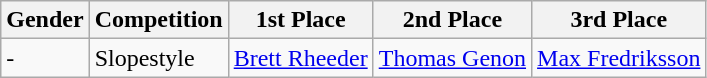<table class="wikitable">
<tr>
<th>Gender</th>
<th>Competition</th>
<th>1st Place</th>
<th>2nd Place</th>
<th>3rd Place</th>
</tr>
<tr>
<td>-</td>
<td>Slopestyle</td>
<td><a href='#'>Brett Rheeder</a></td>
<td><a href='#'>Thomas Genon</a></td>
<td><a href='#'>Max Fredriksson</a></td>
</tr>
</table>
